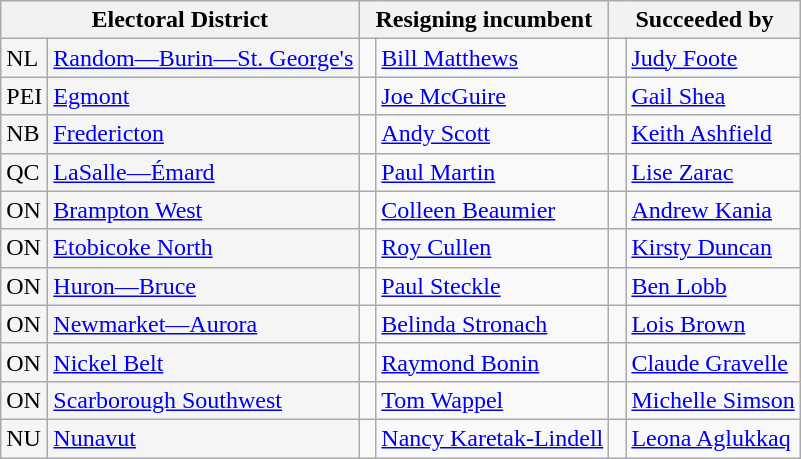<table class="wikitable">
<tr>
<th colspan=2>Electoral District</th>
<th colspan=2>Resigning incumbent</th>
<th colspan=2>Succeeded by</th>
</tr>
<tr>
<td style="background:whitesmoke;">NL</td>
<td style="background:whitesmoke;"><a href='#'>Random—Burin—St. George's</a></td>
<td> </td>
<td><a href='#'>Bill Matthews</a></td>
<td> </td>
<td><a href='#'>Judy Foote</a></td>
</tr>
<tr>
<td style="background:whitesmoke;">PEI</td>
<td style="background:whitesmoke;"><a href='#'>Egmont</a></td>
<td> </td>
<td><a href='#'>Joe McGuire</a></td>
<td> </td>
<td><a href='#'>Gail Shea</a></td>
</tr>
<tr>
<td style="background:whitesmoke;">NB</td>
<td style="background:whitesmoke;"><a href='#'>Fredericton</a></td>
<td> </td>
<td><a href='#'>Andy Scott</a></td>
<td> </td>
<td><a href='#'>Keith Ashfield</a></td>
</tr>
<tr>
<td style="background:whitesmoke;">QC</td>
<td style="background:whitesmoke;"><a href='#'>LaSalle—Émard</a></td>
<td> </td>
<td><a href='#'>Paul Martin</a></td>
<td> </td>
<td><a href='#'>Lise Zarac</a></td>
</tr>
<tr>
<td style="background:whitesmoke;">ON</td>
<td style="background:whitesmoke;"><a href='#'>Brampton West</a></td>
<td> </td>
<td><a href='#'>Colleen Beaumier</a></td>
<td> </td>
<td><a href='#'>Andrew Kania</a></td>
</tr>
<tr>
<td style="background:whitesmoke;">ON</td>
<td style="background:whitesmoke;"><a href='#'>Etobicoke North</a></td>
<td> </td>
<td><a href='#'>Roy Cullen</a></td>
<td> </td>
<td><a href='#'>Kirsty Duncan</a></td>
</tr>
<tr>
<td style="background:whitesmoke;">ON</td>
<td style="background:whitesmoke;"><a href='#'>Huron—Bruce</a></td>
<td> </td>
<td><a href='#'>Paul Steckle</a></td>
<td> </td>
<td><a href='#'>Ben Lobb</a></td>
</tr>
<tr>
<td style="background:whitesmoke;">ON</td>
<td style="background:whitesmoke;"><a href='#'>Newmarket—Aurora</a></td>
<td> </td>
<td><a href='#'>Belinda Stronach</a></td>
<td> </td>
<td><a href='#'>Lois Brown</a></td>
</tr>
<tr>
<td style="background:whitesmoke;">ON</td>
<td style="background:whitesmoke;"><a href='#'>Nickel Belt</a></td>
<td> </td>
<td><a href='#'>Raymond Bonin</a></td>
<td> </td>
<td><a href='#'>Claude Gravelle</a></td>
</tr>
<tr>
<td style="background:whitesmoke;">ON</td>
<td style="background:whitesmoke;"><a href='#'>Scarborough Southwest</a></td>
<td> </td>
<td><a href='#'>Tom Wappel</a></td>
<td> </td>
<td><a href='#'>Michelle Simson</a></td>
</tr>
<tr>
<td style="background:whitesmoke;">NU</td>
<td style="background:whitesmoke;"><a href='#'>Nunavut</a></td>
<td> </td>
<td><a href='#'>Nancy Karetak-Lindell</a></td>
<td> </td>
<td><a href='#'>Leona Aglukkaq</a></td>
</tr>
</table>
